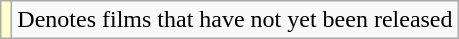<table class="wikitable">
<tr>
<td style="background:#FFFFCC;"></td>
<td>Denotes films that have not yet been released</td>
</tr>
</table>
